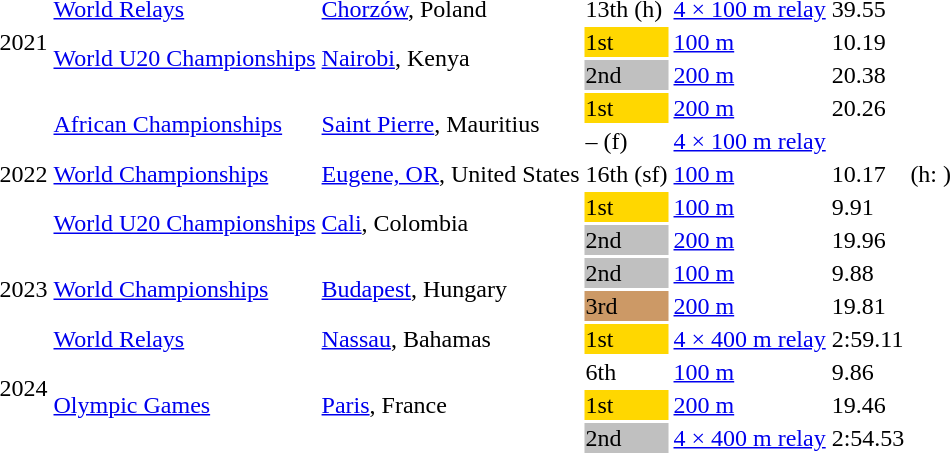<table>
<tr>
<td rowspan=3>2021</td>
<td><a href='#'>World Relays</a></td>
<td><a href='#'>Chorzów</a>, Poland</td>
<td>13th (h)</td>
<td><a href='#'>4 × 100 m relay</a></td>
<td>39.55</td>
<td></td>
</tr>
<tr>
<td rowspan=2><a href='#'>World U20 Championships</a></td>
<td rowspan=2><a href='#'>Nairobi</a>, Kenya</td>
<td bgcolor=gold>1st</td>
<td><a href='#'>100 m</a></td>
<td>10.19</td>
<td></td>
</tr>
<tr>
<td bgcolor=silver>2nd</td>
<td><a href='#'>200 m</a></td>
<td>20.38</td>
<td></td>
</tr>
<tr>
<td rowspan=5>2022</td>
<td rowspan=2><a href='#'>African Championships</a></td>
<td rowspan=2><a href='#'>Saint Pierre</a>, Mauritius</td>
<td bgcolor=gold>1st</td>
<td><a href='#'>200 m</a></td>
<td>20.26</td>
<td></td>
</tr>
<tr>
<td>– (f)</td>
<td><a href='#'>4 × 100 m relay</a></td>
<td></td>
</tr>
<tr>
<td><a href='#'>World Championships</a></td>
<td><a href='#'>Eugene, OR</a>, United States</td>
<td>16th (sf)</td>
<td><a href='#'>100 m</a></td>
<td>10.17</td>
<td>(h: <strong></strong> <strong></strong> )</td>
</tr>
<tr>
<td rowspan=2><a href='#'>World U20 Championships</a></td>
<td rowspan=2><a href='#'>Cali</a>, Colombia</td>
<td bgcolor=gold>1st</td>
<td><a href='#'>100 m</a></td>
<td>9.91</td>
<td><strong></strong> <strong></strong> <strong></strong></td>
</tr>
<tr>
<td bgcolor=silver>2nd</td>
<td><a href='#'>200 m</a></td>
<td>19.96</td>
<td><strong></strong></td>
</tr>
<tr>
<td rowspan=2>2023</td>
<td rowspan=2><a href='#'>World Championships</a></td>
<td rowspan=2><a href='#'>Budapest</a>, Hungary</td>
<td bgcolor=silver>2nd</td>
<td><a href='#'>100 m</a></td>
<td>9.88</td>
<td><strong></strong></td>
</tr>
<tr>
<td bgcolor=cc9966>3rd</td>
<td><a href='#'>200 m</a></td>
<td>19.81</td>
</tr>
<tr>
<td rowspan=4>2024</td>
<td><a href='#'>World Relays</a></td>
<td><a href='#'>Nassau</a>, Bahamas</td>
<td bgcolor=gold>1st</td>
<td><a href='#'>4 × 400 m relay</a></td>
<td>2:59.11</td>
</tr>
<tr>
<td rowspan=3><a href='#'>Olympic Games</a></td>
<td rowspan=3><a href='#'>Paris</a>, France</td>
<td>6th</td>
<td><a href='#'>100 m</a></td>
<td>9.86</td>
<td><strong></strong></td>
</tr>
<tr>
<td bgcolor=gold>1st</td>
<td><a href='#'>200 m</a></td>
<td>19.46</td>
<td><strong></strong></td>
</tr>
<tr>
<td bgcolor=silver>2nd</td>
<td><a href='#'>4 × 400 m relay</a></td>
<td>2:54.53</td>
<td><strong></strong></td>
</tr>
</table>
